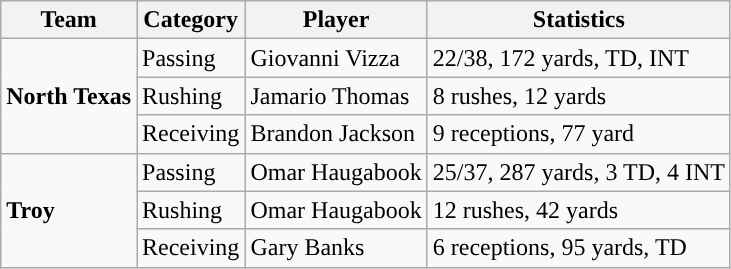<table class="wikitable" style="float: left;">
<tr>
<th>Team</th>
<th>Category</th>
<th>Player</th>
<th>Statistics</th>
</tr>
<tr>
<td rowspan=3><strong>North Texas</strong></td>
<td>Passing</td>
<td>Giovanni Vizza</td>
<td>22/38, 172 yards, TD, INT</td>
</tr>
<tr>
<td>Rushing</td>
<td>Jamario Thomas</td>
<td>8 rushes, 12 yards</td>
</tr>
<tr>
<td>Receiving</td>
<td>Brandon Jackson</td>
<td>9 receptions, 77 yard</td>
</tr>
<tr>
<td rowspan=3><strong>Troy</strong></td>
<td>Passing</td>
<td>Omar Haugabook</td>
<td>25/37, 287 yards, 3 TD, 4 INT</td>
</tr>
<tr>
<td>Rushing</td>
<td>Omar Haugabook</td>
<td>12 rushes, 42 yards</td>
</tr>
<tr>
<td>Receiving</td>
<td>Gary Banks</td>
<td>6 receptions, 95 yards, TD</td>
</tr>
</table>
